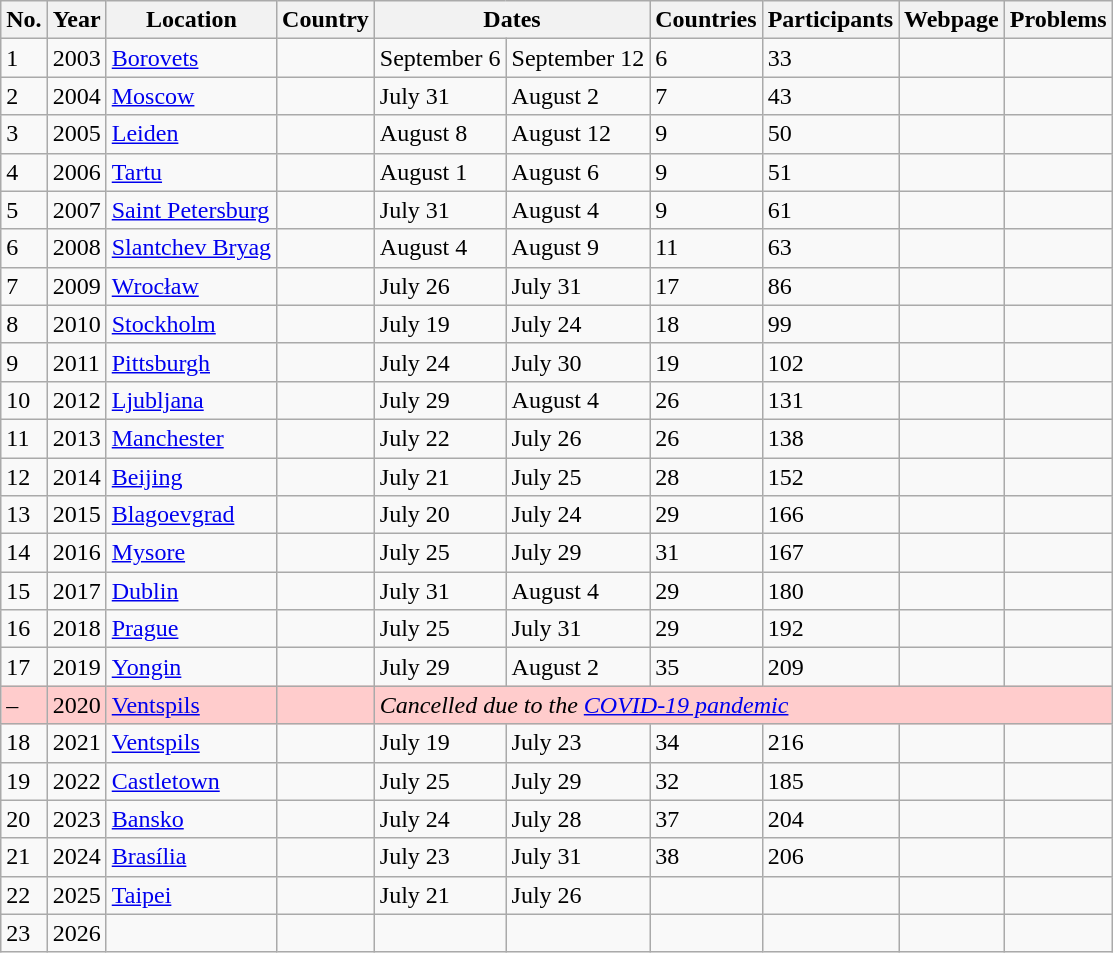<table class="wikitable sortable">
<tr>
<th>No.</th>
<th>Year</th>
<th>Location</th>
<th>Country</th>
<th colspan="2">Dates</th>
<th>Countries</th>
<th>Participants</th>
<th>Webpage</th>
<th>Problems</th>
</tr>
<tr>
<td>1</td>
<td>2003</td>
<td><a href='#'>Borovets</a></td>
<td></td>
<td>September 6</td>
<td>September 12</td>
<td>6</td>
<td>33</td>
<td></td>
<td></td>
</tr>
<tr>
<td>2</td>
<td>2004</td>
<td><a href='#'>Moscow</a></td>
<td></td>
<td>July 31</td>
<td>August 2</td>
<td>7</td>
<td>43</td>
<td></td>
<td></td>
</tr>
<tr>
<td>3</td>
<td>2005</td>
<td><a href='#'>Leiden</a></td>
<td></td>
<td>August 8</td>
<td>August 12</td>
<td>9</td>
<td>50</td>
<td></td>
<td></td>
</tr>
<tr>
<td>4</td>
<td>2006</td>
<td><a href='#'>Tartu</a></td>
<td></td>
<td>August 1</td>
<td>August 6</td>
<td>9</td>
<td>51</td>
<td></td>
<td></td>
</tr>
<tr>
<td>5</td>
<td>2007</td>
<td><a href='#'>Saint Petersburg</a></td>
<td></td>
<td>July 31</td>
<td>August 4</td>
<td>9</td>
<td>61</td>
<td></td>
<td></td>
</tr>
<tr>
<td>6</td>
<td>2008</td>
<td><a href='#'>Slantchev Bryag</a></td>
<td></td>
<td>August 4</td>
<td>August 9</td>
<td>11</td>
<td>63</td>
<td> </td>
<td></td>
</tr>
<tr>
<td>7</td>
<td>2009</td>
<td><a href='#'>Wrocław</a></td>
<td></td>
<td>July 26</td>
<td>July 31</td>
<td>17</td>
<td>86</td>
<td></td>
<td></td>
</tr>
<tr>
<td>8</td>
<td>2010</td>
<td><a href='#'>Stockholm</a></td>
<td></td>
<td>July 19</td>
<td>July 24</td>
<td>18</td>
<td>99</td>
<td></td>
<td></td>
</tr>
<tr>
<td>9</td>
<td>2011</td>
<td><a href='#'>Pittsburgh</a></td>
<td></td>
<td>July 24</td>
<td>July 30</td>
<td>19</td>
<td>102</td>
<td> </td>
<td></td>
</tr>
<tr>
<td>10</td>
<td>2012</td>
<td><a href='#'>Ljubljana</a></td>
<td></td>
<td>July 29</td>
<td>August 4</td>
<td>26</td>
<td>131</td>
<td> </td>
<td></td>
</tr>
<tr>
<td>11</td>
<td>2013</td>
<td><a href='#'>Manchester</a></td>
<td></td>
<td>July 22</td>
<td>July 26</td>
<td>26</td>
<td>138</td>
<td> </td>
<td></td>
</tr>
<tr>
<td>12</td>
<td>2014</td>
<td><a href='#'>Beijing</a></td>
<td></td>
<td>July 21</td>
<td>July 25</td>
<td>28</td>
<td>152</td>
<td></td>
<td></td>
</tr>
<tr>
<td>13</td>
<td>2015</td>
<td><a href='#'>Blagoevgrad</a></td>
<td></td>
<td>July 20</td>
<td>July 24</td>
<td>29</td>
<td>166</td>
<td> </td>
<td></td>
</tr>
<tr>
<td>14</td>
<td>2016</td>
<td><a href='#'>Mysore</a></td>
<td></td>
<td>July 25</td>
<td>July 29</td>
<td>31</td>
<td>167</td>
<td></td>
<td></td>
</tr>
<tr>
<td>15</td>
<td>2017</td>
<td><a href='#'>Dublin</a></td>
<td></td>
<td>July 31</td>
<td>August 4</td>
<td>29</td>
<td>180</td>
<td></td>
<td></td>
</tr>
<tr>
<td>16</td>
<td>2018</td>
<td><a href='#'>Prague</a></td>
<td></td>
<td>July 25</td>
<td>July 31</td>
<td>29</td>
<td>192</td>
<td></td>
<td></td>
</tr>
<tr>
<td>17</td>
<td>2019</td>
<td><a href='#'>Yongin</a></td>
<td></td>
<td>July 29</td>
<td>August 2</td>
<td>35</td>
<td>209</td>
<td></td>
<td></td>
</tr>
<tr style="background: #FCC">
<td>–</td>
<td>2020</td>
<td><a href='#'>Ventspils</a></td>
<td></td>
<td colspan="6"><em>Cancelled due to the <a href='#'>COVID-19 pandemic</a></em></td>
</tr>
<tr>
<td>18</td>
<td>2021</td>
<td><a href='#'>Ventspils</a></td>
<td></td>
<td>July 19</td>
<td>July 23</td>
<td>34</td>
<td>216</td>
<td></td>
<td></td>
</tr>
<tr>
<td>19</td>
<td>2022</td>
<td><a href='#'>Castletown</a></td>
<td></td>
<td>July 25</td>
<td>July 29</td>
<td>32</td>
<td>185</td>
<td> </td>
<td></td>
</tr>
<tr>
<td>20</td>
<td>2023</td>
<td><a href='#'>Bansko</a></td>
<td></td>
<td>July 24</td>
<td>July 28</td>
<td>37</td>
<td>204</td>
<td></td>
<td></td>
</tr>
<tr>
<td>21</td>
<td>2024</td>
<td><a href='#'>Brasília</a></td>
<td></td>
<td>July 23</td>
<td>July 31</td>
<td>38</td>
<td>206</td>
<td> </td>
<td></td>
</tr>
<tr>
<td>22</td>
<td>2025</td>
<td><a href='#'>Taipei</a></td>
<td></td>
<td>July 21</td>
<td>July 26</td>
<td></td>
<td></td>
<td></td>
<td></td>
</tr>
<tr>
<td>23</td>
<td>2026</td>
<td></td>
<td></td>
<td></td>
<td></td>
<td></td>
<td></td>
<td></td>
<td></td>
</tr>
</table>
